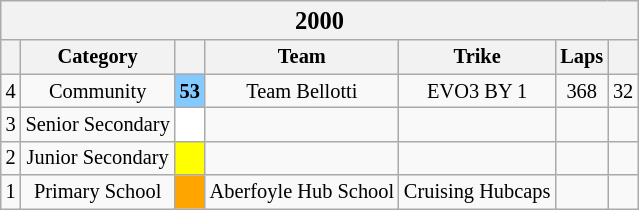<table class="wikitable" style="font-size: 85%; text-align:center">
<tr>
<th colspan="7" width="300"><big>2000</big></th>
</tr>
<tr>
<th style="background:#ccfwidth:2.5%"></th>
<th style="background:#ccfwidth:19%">Category</th>
<th valign="middle" style="background:#ccfwidth:3.5%"></th>
<th style="background:#ccfwidth:32%">Team</th>
<th style="background:#ccfwidth:32%">Trike</th>
<th style="background:#ccfwidth:5%">Laps</th>
<th style="background:#ccfwidth:6%"></th>
</tr>
<tr>
<td>4</td>
<td>Community</td>
<td bgcolor=#82CAFF><strong>53</strong></td>
<td> Team Bellotti</td>
<td>EVO3 BY 1</td>
<td>368</td>
<td>32</td>
</tr>
<tr>
<td>3</td>
<td>Senior Secondary</td>
<td bgcolor="#FFFFFF"></td>
<td></td>
<td></td>
<td></td>
<td></td>
</tr>
<tr>
<td>2</td>
<td>Junior Secondary</td>
<td bgcolor="#FFFF00"></td>
<td></td>
<td></td>
<td></td>
<td></td>
</tr>
<tr>
<td>1</td>
<td>Primary School</td>
<td bgcolor="#FFA500"></td>
<td> Aberfoyle Hub School</td>
<td>Cruising Hubcaps</td>
<td></td>
<td></td>
</tr>
</table>
